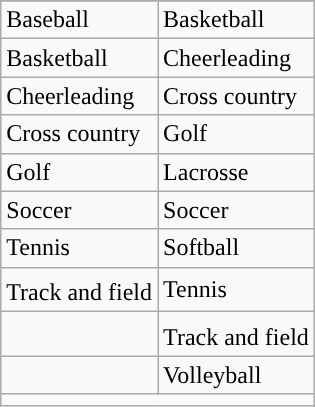<table class="wikitable" style=" ">
<tr>
</tr>
<tr>
<td>Baseball</td>
<td>Basketball</td>
</tr>
<tr>
<td>Basketball</td>
<td>Cheerleading</td>
</tr>
<tr>
<td>Cheerleading</td>
<td>Cross country</td>
</tr>
<tr>
<td>Cross country</td>
<td>Golf</td>
</tr>
<tr>
<td>Golf</td>
<td>Lacrosse</td>
</tr>
<tr>
<td>Soccer</td>
<td>Soccer</td>
</tr>
<tr>
<td>Tennis</td>
<td>Softball</td>
</tr>
<tr>
<td>Track and field<sup></sup></td>
<td>Tennis</td>
</tr>
<tr>
<td></td>
<td>Track and field<sup></sup></td>
</tr>
<tr>
<td></td>
<td>Volleyball</td>
</tr>
<tr>
<td colspan="2"></td>
</tr>
</table>
